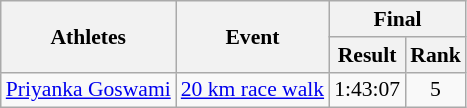<table class="wikitable" style="text-align:center; font-size:90%">
<tr>
<th rowspan="2">Athletes</th>
<th rowspan="2">Event</th>
<th colspan="2">Final</th>
</tr>
<tr>
<th>Result</th>
<th>Rank</th>
</tr>
<tr>
<td style="text-align:left"><a href='#'>Priyanka Goswami</a></td>
<td><a href='#'>20 km race walk</a></td>
<td>1:43:07</td>
<td>5</td>
</tr>
</table>
